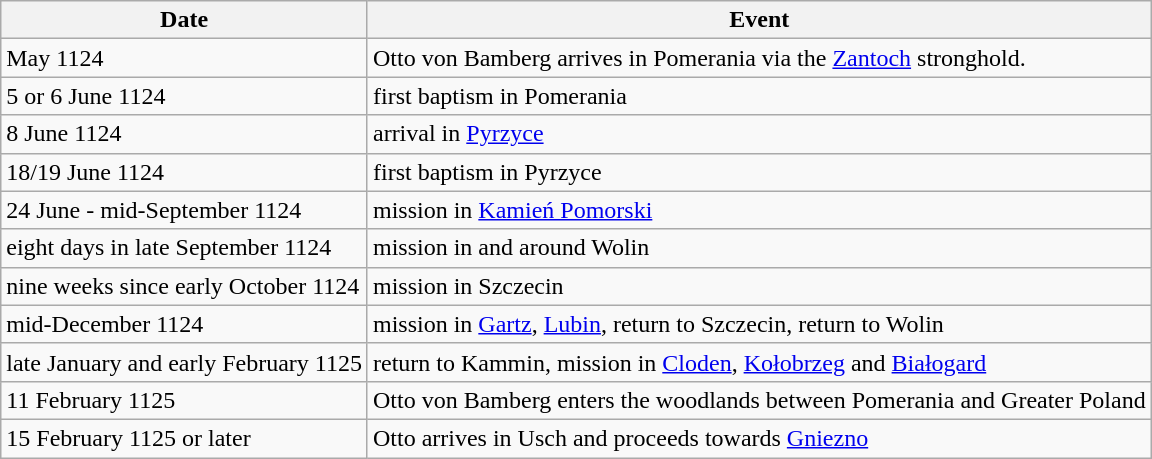<table class=wikitable>
<tr>
<th>Date</th>
<th>Event</th>
</tr>
<tr>
<td>May 1124</td>
<td>Otto von Bamberg arrives in Pomerania via the <a href='#'>Zantoch</a> stronghold.</td>
</tr>
<tr>
<td>5 or 6 June 1124</td>
<td>first baptism in Pomerania</td>
</tr>
<tr>
<td>8 June 1124</td>
<td>arrival in <a href='#'>Pyrzyce</a></td>
</tr>
<tr>
<td>18/19 June 1124</td>
<td>first baptism in Pyrzyce</td>
</tr>
<tr>
<td>24 June - mid-September 1124</td>
<td>mission in <a href='#'>Kamień Pomorski</a></td>
</tr>
<tr>
<td>eight days in late September 1124</td>
<td>mission in and around Wolin</td>
</tr>
<tr>
<td>nine weeks since early October 1124</td>
<td>mission in Szczecin</td>
</tr>
<tr>
<td>mid-December 1124</td>
<td>mission in <a href='#'>Gartz</a>, <a href='#'>Lubin</a>, return to Szczecin, return to Wolin</td>
</tr>
<tr>
<td>late January and early February 1125</td>
<td>return to Kammin, mission in <a href='#'>Cloden</a>, <a href='#'>Kołobrzeg</a> and <a href='#'>Białogard</a></td>
</tr>
<tr>
<td>11 February 1125</td>
<td>Otto von Bamberg enters the woodlands between Pomerania and Greater Poland</td>
</tr>
<tr>
<td>15 February 1125 or later</td>
<td>Otto arrives in Usch and proceeds towards <a href='#'>Gniezno</a></td>
</tr>
</table>
